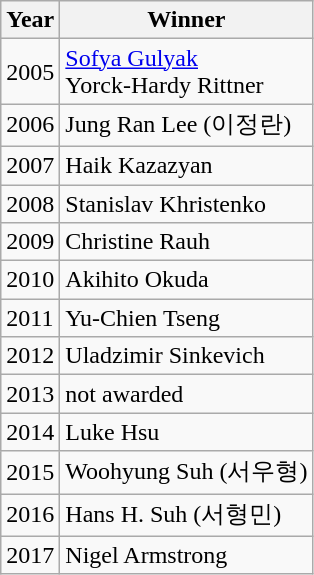<table class="wikitable">
<tr>
<th>Year</th>
<th>Winner</th>
</tr>
<tr>
<td>2005</td>
<td><a href='#'>Sofya Gulyak</a><br>Yorck-Hardy Rittner</td>
</tr>
<tr>
<td>2006</td>
<td>Jung Ran Lee (이정란)</td>
</tr>
<tr>
<td>2007</td>
<td>Haik Kazazyan</td>
</tr>
<tr>
<td>2008</td>
<td>Stanislav Khristenko</td>
</tr>
<tr>
<td>2009</td>
<td>Christine Rauh</td>
</tr>
<tr>
<td>2010</td>
<td>Akihito Okuda</td>
</tr>
<tr>
<td>2011</td>
<td>Yu-Chien Tseng</td>
</tr>
<tr>
<td>2012</td>
<td>Uladzimir Sinkevich</td>
</tr>
<tr>
<td>2013</td>
<td>not awarded</td>
</tr>
<tr>
<td>2014</td>
<td>Luke Hsu</td>
</tr>
<tr>
<td>2015</td>
<td>Woohyung Suh (서우형)</td>
</tr>
<tr>
<td>2016</td>
<td>Hans H. Suh (서형민)</td>
</tr>
<tr>
<td>2017</td>
<td>Nigel Armstrong</td>
</tr>
</table>
